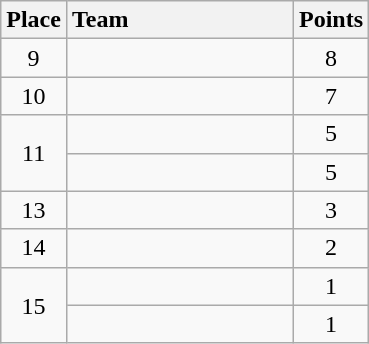<table class="wikitable" style="text-align:center; padding-bottom:0;">
<tr>
<th>Place</th>
<th style="width:9em; text-align:left;">Team</th>
<th>Points</th>
</tr>
<tr>
<td>9</td>
<td align=left></td>
<td>8</td>
</tr>
<tr>
<td>10</td>
<td align=left></td>
<td>7</td>
</tr>
<tr>
<td rowspan=2>11</td>
<td align=left></td>
<td>5</td>
</tr>
<tr>
<td align=left></td>
<td>5</td>
</tr>
<tr>
<td>13</td>
<td align=left></td>
<td>3</td>
</tr>
<tr>
<td>14</td>
<td align=left></td>
<td>2</td>
</tr>
<tr>
<td rowspan=2>15</td>
<td align=left></td>
<td>1</td>
</tr>
<tr>
<td align=left></td>
<td>1</td>
</tr>
</table>
